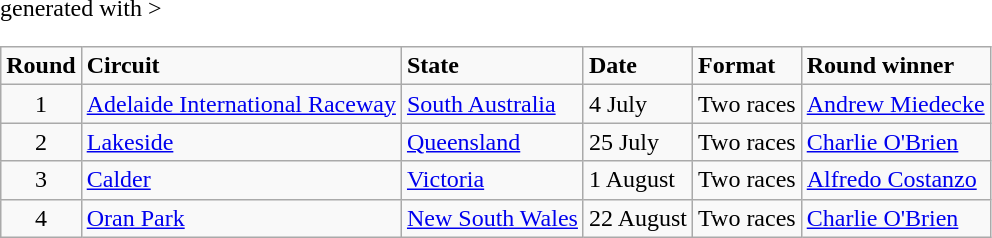<table class="wikitable" <hiddentext>generated with >
<tr style="font-weight:bold">
<td align="center">Round</td>
<td>Circuit</td>
<td>State</td>
<td>Date</td>
<td>Format</td>
<td>Round winner</td>
</tr>
<tr>
<td align="center">1</td>
<td><a href='#'>Adelaide International Raceway</a></td>
<td><a href='#'>South Australia</a></td>
<td>4 July</td>
<td>Two races</td>
<td><a href='#'>Andrew Miedecke</a></td>
</tr>
<tr>
<td align="center">2</td>
<td><a href='#'>Lakeside</a></td>
<td><a href='#'>Queensland</a></td>
<td>25 July</td>
<td>Two races</td>
<td><a href='#'>Charlie O'Brien</a></td>
</tr>
<tr>
<td align="center">3</td>
<td><a href='#'>Calder</a></td>
<td><a href='#'>Victoria</a></td>
<td>1 August</td>
<td>Two races</td>
<td><a href='#'>Alfredo Costanzo</a></td>
</tr>
<tr>
<td align="center">4</td>
<td><a href='#'>Oran Park</a></td>
<td><a href='#'>New South Wales</a></td>
<td>22 August</td>
<td>Two races</td>
<td><a href='#'>Charlie O'Brien</a></td>
</tr>
</table>
